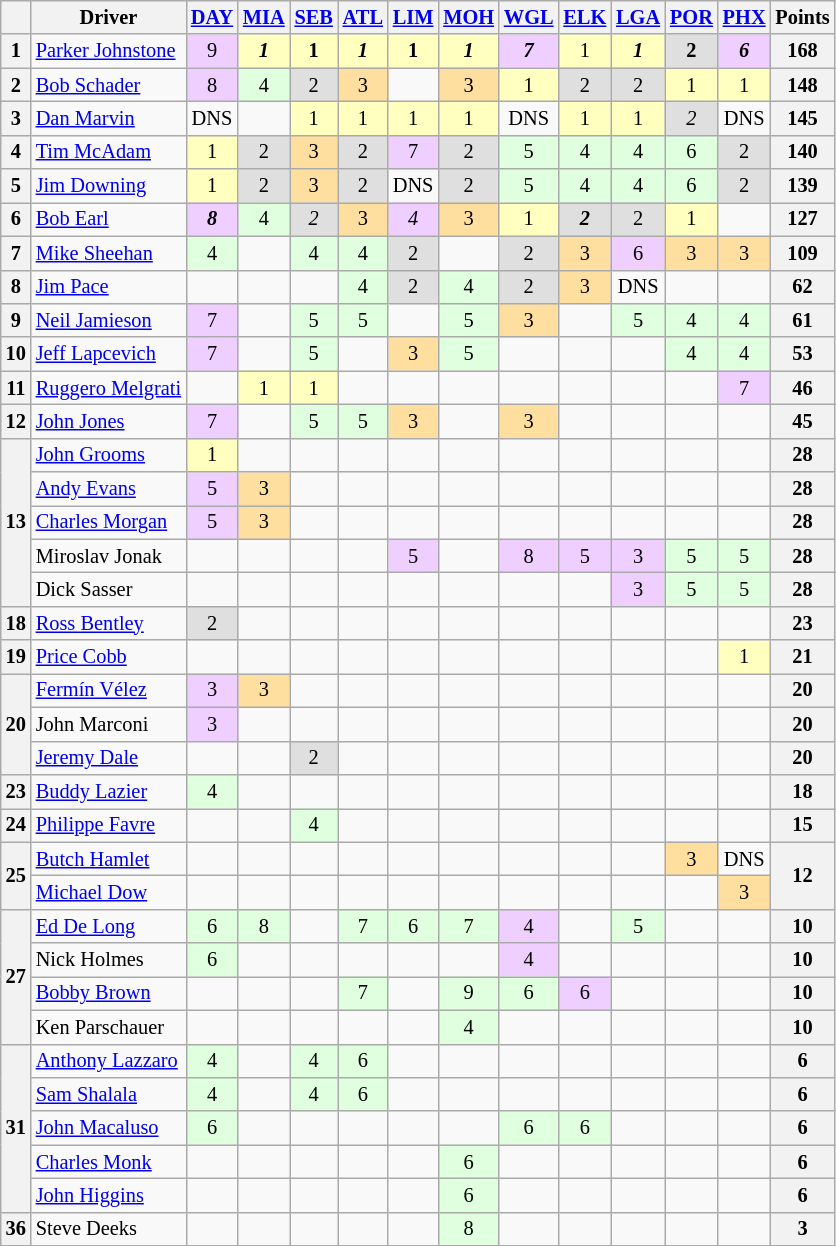<table class="wikitable" style="font-size:85%; text-align:center">
<tr>
<th valign="middle"></th>
<th valign="left">Driver</th>
<th><a href='#'>DAY</a></th>
<th><a href='#'>MIA</a></th>
<th><a href='#'>SEB</a></th>
<th><a href='#'>ATL</a></th>
<th><a href='#'>LIM</a></th>
<th><a href='#'>MOH</a></th>
<th><a href='#'>WGL</a></th>
<th><a href='#'>ELK</a></th>
<th><a href='#'>LGA</a></th>
<th><a href='#'>POR</a></th>
<th><a href='#'>PHX</a></th>
<th>Points</th>
</tr>
<tr>
<th>1</th>
<td align="left"> <a href='#'>Parker Johnstone</a></td>
<td style="background:#efcfff;">9</td>
<td style="background:#ffffbf;"><strong><em>1</em></strong></td>
<td style="background:#ffffbf;"><strong>1</strong></td>
<td style="background:#ffffbf;"><strong><em>1</em></strong></td>
<td style="background:#ffffbf;"><strong>1</strong></td>
<td style="background:#ffffbf;"><strong><em>1</em></strong></td>
<td style="background:#efcfff;"><strong><em>7</em></strong></td>
<td style="background:#ffffbf;">1</td>
<td style="background:#ffffbf;"><strong><em>1</em></strong></td>
<td style="background:#dfdfdf;"><strong>2</strong></td>
<td style="background:#efcfff;"><strong><em>6</em></strong></td>
<th>168</th>
</tr>
<tr>
<th>2</th>
<td align="left"> <a href='#'>Bob Schader</a></td>
<td style="background:#efcfff;">8</td>
<td style="background:#dfffdf;">4</td>
<td style="background:#dfdfdf;">2</td>
<td style="background:#ffdf9f;">3</td>
<td></td>
<td style="background:#ffdf9f;">3</td>
<td style="background:#ffffbf;">1</td>
<td style="background:#dfdfdf;">2</td>
<td style="background:#dfdfdf;">2</td>
<td style="background:#ffffbf;">1</td>
<td style="background:#ffffbf;">1</td>
<th>148</th>
</tr>
<tr>
<th>3</th>
<td align="left"> <a href='#'>Dan Marvin</a></td>
<td>DNS</td>
<td></td>
<td style="background:#ffffbf;">1</td>
<td style="background:#ffffbf;">1</td>
<td style="background:#ffffbf;">1</td>
<td style="background:#ffffbf;">1</td>
<td>DNS</td>
<td style="background:#ffffbf;">1</td>
<td style="background:#ffffbf;">1</td>
<td style="background:#dfdfdf;"><em>2</em></td>
<td>DNS</td>
<th>145</th>
</tr>
<tr>
<th>4</th>
<td align="left"> <a href='#'>Tim McAdam</a></td>
<td style="background:#ffffbf;">1</td>
<td style="background:#dfdfdf;">2</td>
<td style="background:#ffdf9f;">3</td>
<td style="background:#dfdfdf;">2</td>
<td style="background:#efcfff;">7</td>
<td style="background:#dfdfdf;">2</td>
<td style="background:#dfffdf;">5</td>
<td style="background:#dfffdf;">4</td>
<td style="background:#dfffdf;">4</td>
<td style="background:#dfffdf;">6</td>
<td style="background:#dfdfdf;">2</td>
<th>140</th>
</tr>
<tr>
<th>5</th>
<td align="left"> <a href='#'>Jim Downing</a></td>
<td style="background:#ffffbf;">1</td>
<td style="background:#dfdfdf;">2</td>
<td style="background:#ffdf9f;">3</td>
<td style="background:#dfdfdf;">2</td>
<td>DNS</td>
<td style="background:#dfdfdf;">2</td>
<td style="background:#dfffdf;">5</td>
<td style="background:#dfffdf;">4</td>
<td style="background:#dfffdf;">4</td>
<td style="background:#dfffdf;">6</td>
<td style="background:#dfdfdf;">2</td>
<th>139</th>
</tr>
<tr>
<th>6</th>
<td align="left"> <a href='#'>Bob Earl</a></td>
<td style="background:#efcfff;"><strong><em>8</em></strong></td>
<td style="background:#dfffdf;">4</td>
<td style="background:#dfdfdf;"><em>2</em></td>
<td style="background:#ffdf9f;">3</td>
<td style="background:#efcfff;"><em>4</em></td>
<td style="background:#ffdf9f;">3</td>
<td style="background:#ffffbf;">1</td>
<td style="background:#dfdfdf;"><strong><em>2</em></strong></td>
<td style="background:#dfdfdf;">2</td>
<td style="background:#ffffbf;">1</td>
<td></td>
<th>127</th>
</tr>
<tr>
<th>7</th>
<td align="left"> <a href='#'>Mike Sheehan</a></td>
<td style="background:#dfffdf;">4</td>
<td></td>
<td style="background:#dfffdf;">4</td>
<td style="background:#dfffdf;">4</td>
<td style="background:#dfdfdf;">2</td>
<td></td>
<td style="background:#dfdfdf;">2</td>
<td style="background:#ffdf9f;">3</td>
<td style="background:#efcfff;">6</td>
<td style="background:#ffdf9f;">3</td>
<td style="background:#ffdf9f;">3</td>
<th>109</th>
</tr>
<tr>
<th>8</th>
<td align="left"> <a href='#'>Jim Pace</a></td>
<td></td>
<td></td>
<td></td>
<td style="background:#dfffdf;">4</td>
<td style="background:#dfdfdf;">2</td>
<td style="background:#dfffdf;">4</td>
<td style="background:#dfdfdf;">2</td>
<td style="background:#ffdf9f;">3</td>
<td>DNS</td>
<td></td>
<td></td>
<th>62</th>
</tr>
<tr>
<th>9</th>
<td align="left"> <a href='#'>Neil Jamieson</a></td>
<td style="background:#efcfff;">7</td>
<td></td>
<td style="background:#dfffdf;">5</td>
<td style="background:#dfffdf;">5</td>
<td></td>
<td style="background:#dfffdf;">5</td>
<td style="background:#ffdf9f;">3</td>
<td></td>
<td style="background:#dfffdf;">5</td>
<td style="background:#dfffdf;">4</td>
<td style="background:#dfffdf;">4</td>
<th>61</th>
</tr>
<tr>
<th>10</th>
<td align="left"> <a href='#'>Jeff Lapcevich</a></td>
<td style="background:#efcfff;">7</td>
<td></td>
<td style="background:#dfffdf;">5</td>
<td></td>
<td style="background:#ffdf9f;">3</td>
<td style="background:#dfffdf;">5</td>
<td></td>
<td></td>
<td></td>
<td style="background:#dfffdf;">4</td>
<td style="background:#dfffdf;">4</td>
<th>53</th>
</tr>
<tr>
<th>11</th>
<td align="left"> <a href='#'>Ruggero Melgrati</a></td>
<td></td>
<td style="background:#ffffbf;">1</td>
<td style="background:#ffffbf;">1</td>
<td></td>
<td></td>
<td></td>
<td></td>
<td></td>
<td></td>
<td></td>
<td style="background:#efcfff;">7</td>
<th>46</th>
</tr>
<tr>
<th>12</th>
<td align="left"> <a href='#'>John Jones</a></td>
<td style="background:#efcfff;">7</td>
<td></td>
<td style="background:#dfffdf;">5</td>
<td style="background:#dfffdf;">5</td>
<td style="background:#ffdf9f;">3</td>
<td></td>
<td style="background:#ffdf9f;">3</td>
<td></td>
<td></td>
<td></td>
<td></td>
<th>45</th>
</tr>
<tr>
<th rowspan="5">13</th>
<td align="left"> <a href='#'>John Grooms</a></td>
<td style="background:#ffffbf;">1</td>
<td></td>
<td></td>
<td></td>
<td></td>
<td></td>
<td></td>
<td></td>
<td></td>
<td></td>
<td></td>
<th>28</th>
</tr>
<tr>
<td align="left"> <a href='#'>Andy Evans</a></td>
<td style="background:#efcfff;">5</td>
<td style="background:#ffdf9f;">3</td>
<td></td>
<td></td>
<td></td>
<td></td>
<td></td>
<td></td>
<td></td>
<td></td>
<td></td>
<th>28</th>
</tr>
<tr>
<td align="left"> <a href='#'>Charles Morgan</a></td>
<td style="background:#efcfff;">5</td>
<td style="background:#ffdf9f;">3</td>
<td></td>
<td></td>
<td></td>
<td></td>
<td></td>
<td></td>
<td></td>
<td></td>
<td></td>
<th>28</th>
</tr>
<tr>
<td align="left"> Miroslav Jonak</td>
<td></td>
<td></td>
<td></td>
<td></td>
<td style="background:#efcfff;">5</td>
<td></td>
<td style="background:#efcfff;">8</td>
<td style="background:#efcfff;">5</td>
<td style="background:#efcfff;">3</td>
<td style="background:#dfffdf;">5</td>
<td style="background:#dfffdf;">5</td>
<th>28</th>
</tr>
<tr>
<td align="left"> Dick Sasser</td>
<td></td>
<td></td>
<td></td>
<td></td>
<td></td>
<td></td>
<td></td>
<td></td>
<td style="background:#efcfff;">3</td>
<td style="background:#dfffdf;">5</td>
<td style="background:#dfffdf;">5</td>
<th>28</th>
</tr>
<tr>
<th>18</th>
<td align="left"> <a href='#'>Ross Bentley</a></td>
<td style="background:#dfdfdf;">2</td>
<td></td>
<td></td>
<td></td>
<td></td>
<td></td>
<td></td>
<td></td>
<td></td>
<td></td>
<td></td>
<th>23</th>
</tr>
<tr>
<th>19</th>
<td align="left"> <a href='#'>Price Cobb</a></td>
<td></td>
<td></td>
<td></td>
<td></td>
<td></td>
<td></td>
<td></td>
<td></td>
<td></td>
<td></td>
<td style="background:#ffffbf;">1</td>
<th>21</th>
</tr>
<tr>
<th rowspan="3">20</th>
<td align="left"> <a href='#'>Fermín Vélez</a></td>
<td style="background:#efcfff;">3</td>
<td style="background:#ffdf9f;">3</td>
<td></td>
<td></td>
<td></td>
<td></td>
<td></td>
<td></td>
<td></td>
<td></td>
<td></td>
<th>20</th>
</tr>
<tr>
<td align="left"> John Marconi</td>
<td style="background:#efcfff;">3</td>
<td></td>
<td></td>
<td></td>
<td></td>
<td></td>
<td></td>
<td></td>
<td></td>
<td></td>
<td></td>
<th>20</th>
</tr>
<tr>
<td align="left"> <a href='#'>Jeremy Dale</a></td>
<td></td>
<td></td>
<td style="background:#dfdfdf;">2</td>
<td></td>
<td></td>
<td></td>
<td></td>
<td></td>
<td></td>
<td></td>
<td></td>
<th>20</th>
</tr>
<tr>
<th>23</th>
<td align="left"> <a href='#'>Buddy Lazier</a></td>
<td style="background:#dfffdf;">4</td>
<td></td>
<td></td>
<td></td>
<td></td>
<td></td>
<td></td>
<td></td>
<td></td>
<td></td>
<td></td>
<th>18</th>
</tr>
<tr>
<th>24</th>
<td align="left"> <a href='#'>Philippe Favre</a></td>
<td></td>
<td></td>
<td style="background:#dfffdf;">4</td>
<td></td>
<td></td>
<td></td>
<td></td>
<td></td>
<td></td>
<td></td>
<td></td>
<th>15</th>
</tr>
<tr>
<th rowspan="2">25</th>
<td align="left"> <a href='#'>Butch Hamlet</a></td>
<td></td>
<td></td>
<td></td>
<td></td>
<td></td>
<td></td>
<td></td>
<td></td>
<td></td>
<td style="background:#ffdf9f;">3</td>
<td>DNS</td>
<th rowspan="2">12</th>
</tr>
<tr>
<td align="left"> <a href='#'>Michael Dow</a></td>
<td></td>
<td></td>
<td></td>
<td></td>
<td></td>
<td></td>
<td></td>
<td></td>
<td></td>
<td></td>
<td style="background:#ffdf9f;">3</td>
</tr>
<tr>
<th rowspan="4">27</th>
<td align="left"> <a href='#'>Ed De Long</a></td>
<td style="background:#dfffdf;">6</td>
<td style="background:#dfffdf;">8</td>
<td></td>
<td style="background:#dfffdf;">7</td>
<td style="background:#dfffdf;">6</td>
<td style="background:#dfffdf;">7</td>
<td style="background:#efcfff;">4</td>
<td></td>
<td style="background:#dfffdf;">5</td>
<td></td>
<td></td>
<th>10</th>
</tr>
<tr>
<td align="left"> Nick Holmes</td>
<td style="background:#dfffdf;">6</td>
<td></td>
<td></td>
<td></td>
<td></td>
<td></td>
<td style="background:#efcfff;">4</td>
<td></td>
<td></td>
<td></td>
<td></td>
<th>10</th>
</tr>
<tr>
<td align="left"> <a href='#'>Bobby Brown</a></td>
<td></td>
<td></td>
<td></td>
<td style="background:#dfffdf;">7</td>
<td></td>
<td style="background:#dfffdf;">9</td>
<td style="background:#dfffdf;">6</td>
<td style="background:#efcfff;">6</td>
<td></td>
<td></td>
<td></td>
<th>10</th>
</tr>
<tr>
<td align="left"> Ken Parschauer</td>
<td></td>
<td></td>
<td></td>
<td></td>
<td></td>
<td style="background:#dfffdf;">4</td>
<td></td>
<td></td>
<td></td>
<td></td>
<td></td>
<th>10</th>
</tr>
<tr>
<th rowspan="5">31</th>
<td align="left"> <a href='#'>Anthony Lazzaro</a></td>
<td style="background:#dfffdf;">4</td>
<td></td>
<td style="background:#dfffdf;">4</td>
<td style="background:#dfffdf;">6</td>
<td></td>
<td></td>
<td></td>
<td></td>
<td></td>
<td></td>
<td></td>
<th>6</th>
</tr>
<tr>
<td align="left"> <a href='#'>Sam Shalala</a></td>
<td style="background:#dfffdf;">4</td>
<td></td>
<td style="background:#dfffdf;">4</td>
<td style="background:#dfffdf;">6</td>
<td></td>
<td></td>
<td></td>
<td></td>
<td></td>
<td></td>
<td></td>
<th>6</th>
</tr>
<tr>
<td align="left"> <a href='#'>John Macaluso</a></td>
<td style="background:#dfffdf;">6</td>
<td></td>
<td></td>
<td></td>
<td></td>
<td></td>
<td style="background:#dfffdf;">6</td>
<td style="background:#dfffdf;">6</td>
<td></td>
<td></td>
<td></td>
<th>6</th>
</tr>
<tr>
<td align="left"> <a href='#'>Charles Monk</a></td>
<td></td>
<td></td>
<td></td>
<td></td>
<td></td>
<td style="background:#dfffdf;">6</td>
<td></td>
<td></td>
<td></td>
<td></td>
<td></td>
<th>6</th>
</tr>
<tr>
<td align="left"> <a href='#'>John Higgins</a></td>
<td></td>
<td></td>
<td></td>
<td></td>
<td></td>
<td style="background:#dfffdf;">6</td>
<td></td>
<td></td>
<td></td>
<td></td>
<td></td>
<th>6</th>
</tr>
<tr>
<th>36</th>
<td align="left"> Steve Deeks</td>
<td></td>
<td></td>
<td></td>
<td></td>
<td></td>
<td style="background:#dfffdf;">8</td>
<td></td>
<td></td>
<td></td>
<td></td>
<td></td>
<th>3</th>
</tr>
</table>
